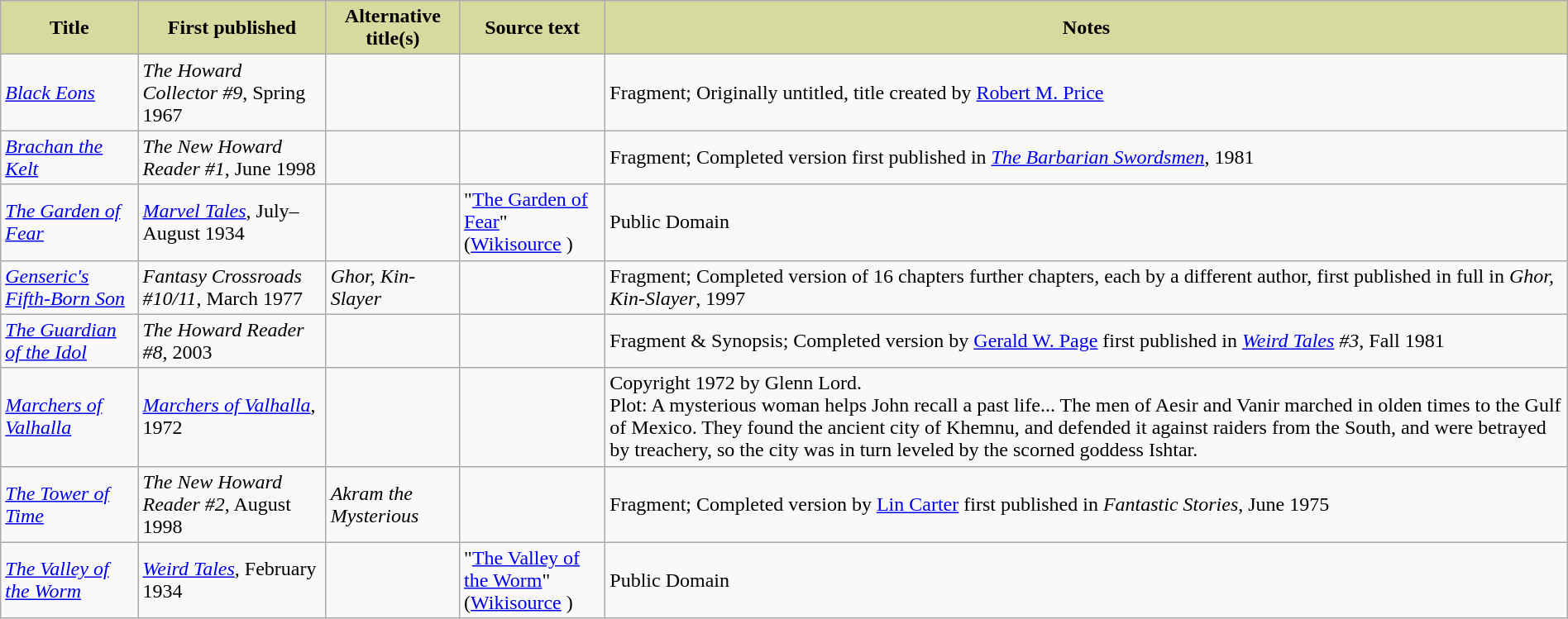<table class="wikitable" width="100%">
<tr>
<th style="background:#D7DA9E;">Title</th>
<th style="background:#D7DA9E;">First published</th>
<th style="background:#D7DA9E;">Alternative title(s)</th>
<th style="background:#D7DA9E;">Source text</th>
<th style="background:#D7DA9E;">Notes</th>
</tr>
<tr>
<td><em><a href='#'>Black Eons</a></em></td>
<td><em>The Howard Collector #9</em>, Spring 1967</td>
<td></td>
<td></td>
<td>Fragment; Originally untitled, title created by <a href='#'>Robert M. Price</a></td>
</tr>
<tr>
<td><em><a href='#'>Brachan the Kelt</a></em></td>
<td><em>The New Howard Reader #1</em>, June 1998</td>
<td></td>
<td></td>
<td>Fragment; Completed version first published in <em><a href='#'>The Barbarian Swordsmen</a></em>, 1981</td>
</tr>
<tr>
<td><em><a href='#'>The Garden of Fear</a></em></td>
<td><em><a href='#'>Marvel Tales</a></em>, July–August 1934</td>
<td></td>
<td>"<a href='#'>The Garden of Fear</a>" <br>(<a href='#'>Wikisource</a> )</td>
<td>Public Domain</td>
</tr>
<tr>
<td><em><a href='#'>Genseric's Fifth-Born Son</a></em></td>
<td><em>Fantasy Crossroads #10/11</em>, March 1977</td>
<td><em>Ghor, Kin-Slayer</em></td>
<td></td>
<td>Fragment; Completed version of 16 chapters further chapters, each by a different author, first published in full in <em>Ghor, Kin-Slayer</em>, 1997</td>
</tr>
<tr>
<td><em><a href='#'>The Guardian of the Idol</a></em></td>
<td><em>The Howard Reader #8</em>, 2003</td>
<td></td>
<td></td>
<td>Fragment & Synopsis; Completed version by <a href='#'>Gerald W. Page</a> first published in <em><a href='#'>Weird Tales</a> #3</em>, Fall 1981</td>
</tr>
<tr>
<td><em><a href='#'>Marchers of Valhalla</a></em></td>
<td><em><a href='#'>Marchers of Valhalla</a></em>, 1972</td>
<td></td>
<td></td>
<td>Copyright 1972 by Glenn Lord.<br>Plot: A mysterious woman helps John recall a past life... The men of Aesir and Vanir marched in olden times to the Gulf of Mexico.  They found the ancient city of Khemnu, and defended it against raiders from the South, and were betrayed by treachery, so the city was in turn leveled by the scorned goddess Ishtar.</td>
</tr>
<tr>
<td><em><a href='#'>The Tower of Time</a></em></td>
<td><em>The New Howard Reader #2</em>, August 1998</td>
<td><em>Akram the Mysterious</em></td>
<td></td>
<td>Fragment; Completed version by <a href='#'>Lin Carter</a> first published in <em>Fantastic Stories</em>, June 1975</td>
</tr>
<tr>
<td><em><a href='#'>The Valley of the Worm</a></em></td>
<td><em><a href='#'>Weird Tales</a></em>, February 1934</td>
<td></td>
<td>"<a href='#'>The Valley of the Worm</a>" <br>(<a href='#'>Wikisource</a> )</td>
<td>Public Domain</td>
</tr>
</table>
